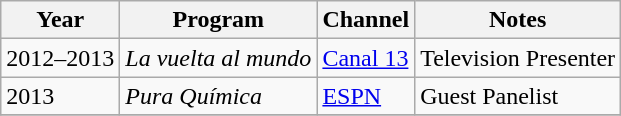<table class="wikitable">
<tr>
<th>Year</th>
<th>Program</th>
<th>Channel</th>
<th>Notes</th>
</tr>
<tr>
<td>2012–2013</td>
<td><em>La vuelta al mundo</em></td>
<td><a href='#'>Canal 13</a></td>
<td>Television Presenter</td>
</tr>
<tr>
<td>2013</td>
<td><em>Pura Química</em></td>
<td><a href='#'>ESPN</a></td>
<td>Guest Panelist</td>
</tr>
<tr>
</tr>
</table>
